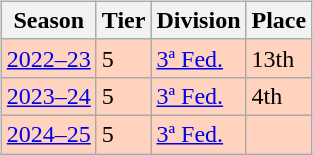<table>
<tr>
<td valign="top" width=0%><br><table class="wikitable">
<tr style="background:#f0f6fa;">
<th>Season</th>
<th>Tier</th>
<th>Division</th>
<th>Place</th>
</tr>
<tr>
<td style="background:#FFD3BD;"><a href='#'>2022–23</a></td>
<td style="background:#FFD3BD;">5</td>
<td style="background:#FFD3BD;"><a href='#'>3ª Fed.</a></td>
<td style="background:#FFD3BD;">13th</td>
</tr>
<tr>
<td style="background:#FFD3BD;"><a href='#'>2023–24</a></td>
<td style="background:#FFD3BD;">5</td>
<td style="background:#FFD3BD;"><a href='#'>3ª Fed.</a></td>
<td style="background:#FFD3BD;">4th</td>
</tr>
<tr>
<td style="background:#FFD3BD;"><a href='#'>2024–25</a></td>
<td style="background:#FFD3BD;">5</td>
<td style="background:#FFD3BD;"><a href='#'>3ª Fed.</a></td>
<td style="background:#FFD3BD;"></td>
</tr>
</table>
</td>
</tr>
</table>
